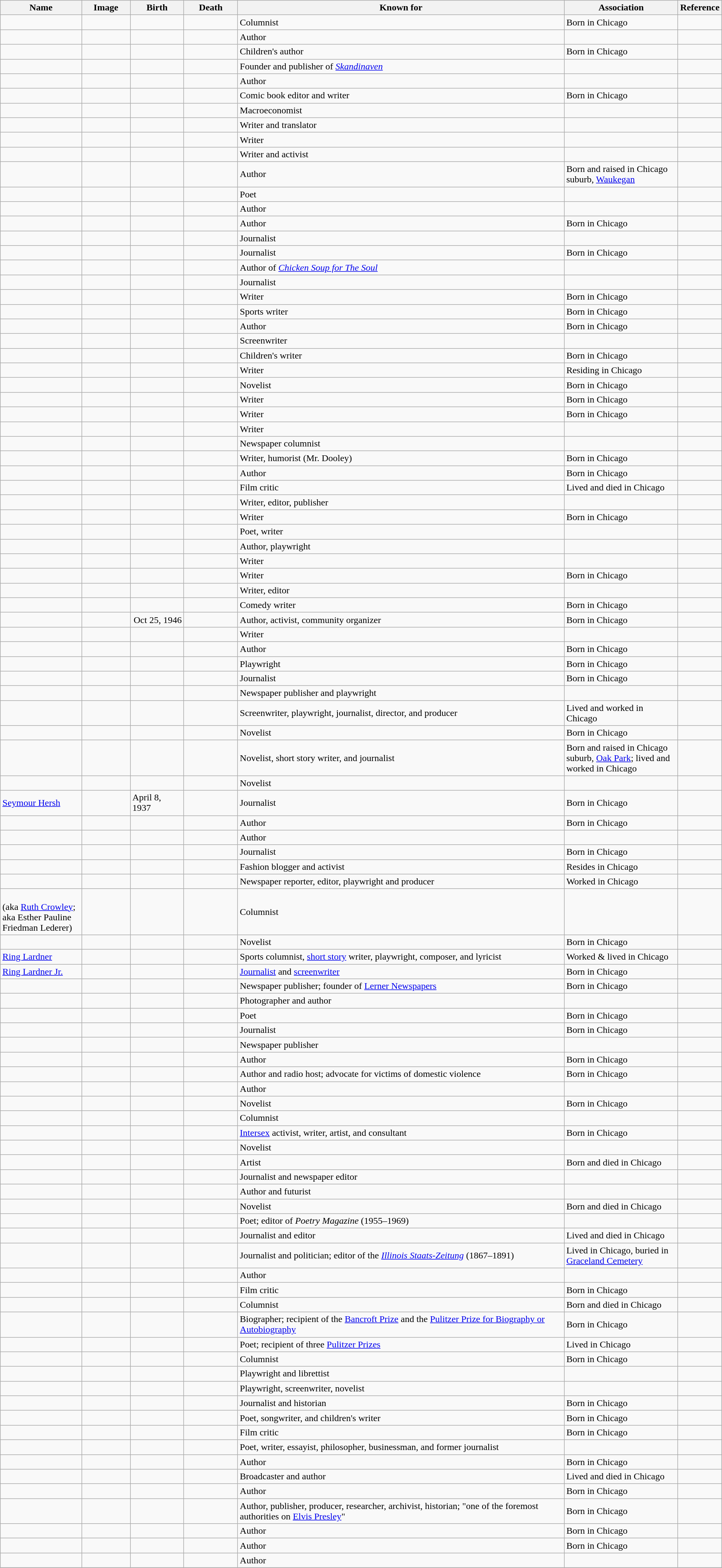<table class="wikitable sortable mw-collapsible"k>
<tr>
<th scope="col" width="140">Name</th>
<th scope="col" width="80" class="unsortable">Image</th>
<th scope="col" width="90">Birth</th>
<th scope="col" width="90">Death</th>
<th scope="col" width="600" class="unsortable">Known for</th>
<th scope="col" width="200" class="unsortable">Association</th>
<th scope="col" width="30" class="unsortable">Reference</th>
</tr>
<tr>
<td></td>
<td></td>
<td align=right></td>
<td align=right></td>
<td>Columnist</td>
<td>Born in Chicago</td>
<td align="center"></td>
</tr>
<tr>
<td></td>
<td></td>
<td align=right></td>
<td align=right></td>
<td>Author</td>
<td></td>
<td align="center"></td>
</tr>
<tr>
<td></td>
<td></td>
<td align=right></td>
<td align=right></td>
<td>Children's author</td>
<td>Born in Chicago</td>
<td align="center"></td>
</tr>
<tr>
<td></td>
<td></td>
<td align=right></td>
<td align=right></td>
<td>Founder and publisher of <em><a href='#'>Skandinaven</a></em></td>
<td></td>
<td align="center"></td>
</tr>
<tr>
<td></td>
<td></td>
<td align=right></td>
<td></td>
<td>Author</td>
<td></td>
<td align="center"></td>
</tr>
<tr>
<td></td>
<td></td>
<td align=right></td>
<td align=right></td>
<td>Comic book editor and writer</td>
<td>Born in Chicago</td>
<td align="center"></td>
</tr>
<tr>
<td></td>
<td></td>
<td align=right></td>
<td align=right></td>
<td>Macroeconomist</td>
<td></td>
</tr>
<tr>
<td></td>
<td></td>
<td align=right></td>
<td align=right></td>
<td>Writer and translator</td>
<td></td>
<td align="center"></td>
</tr>
<tr>
<td></td>
<td></td>
<td align=right></td>
<td align=right></td>
<td>Writer</td>
<td></td>
<td align="center"></td>
</tr>
<tr>
<td></td>
<td></td>
<td align=right></td>
<td></td>
<td>Writer and activist</td>
<td></td>
<td align="center"></td>
</tr>
<tr>
<td></td>
<td></td>
<td align=right></td>
<td align=right></td>
<td>Author</td>
<td>Born and raised in Chicago suburb, <a href='#'>Waukegan</a></td>
<td align="center"></td>
</tr>
<tr>
<td></td>
<td></td>
<td align=right></td>
<td align=right></td>
<td>Poet</td>
<td></td>
<td align="center"></td>
</tr>
<tr>
<td></td>
<td></td>
<td align=right></td>
<td align=right></td>
<td>Author</td>
<td></td>
<td align="center"></td>
</tr>
<tr>
<td></td>
<td></td>
<td align=right></td>
<td align=right></td>
<td>Author</td>
<td>Born in Chicago</td>
<td align="center"></td>
</tr>
<tr>
<td></td>
<td></td>
<td align=right></td>
<td></td>
<td>Journalist</td>
<td></td>
<td align="center"></td>
</tr>
<tr>
<td></td>
<td></td>
<td align=right></td>
<td></td>
<td>Journalist</td>
<td>Born in Chicago</td>
<td align="center"></td>
</tr>
<tr>
<td></td>
<td></td>
<td align=right></td>
<td></td>
<td>Author of <em><a href='#'>Chicken Soup for The Soul</a></em></td>
<td></td>
<td align="center"></td>
</tr>
<tr>
<td></td>
<td></td>
<td align=right></td>
<td align=right></td>
<td>Journalist</td>
<td></td>
<td align="center"></td>
</tr>
<tr>
<td></td>
<td></td>
<td align=right></td>
<td align=right></td>
<td>Writer</td>
<td>Born in Chicago</td>
<td align="center"></td>
</tr>
<tr>
<td></td>
<td></td>
<td align=right></td>
<td></td>
<td>Sports writer</td>
<td>Born in Chicago</td>
<td align="center"></td>
</tr>
<tr>
<td></td>
<td></td>
<td align=right></td>
<td></td>
<td>Author</td>
<td>Born in Chicago</td>
<td align="center"></td>
</tr>
<tr>
<td></td>
<td></td>
<td align=right></td>
<td></td>
<td>Screenwriter</td>
<td></td>
<td align="center"></td>
</tr>
<tr>
<td></td>
<td></td>
<td align=right></td>
<td align=right></td>
<td>Children's writer</td>
<td>Born in Chicago</td>
<td align="center"></td>
</tr>
<tr>
<td></td>
<td></td>
<td align=right></td>
<td align="right"></td>
<td>Writer</td>
<td>Residing in Chicago</td>
<td align="center"></td>
</tr>
<tr>
<td></td>
<td></td>
<td align=right></td>
<td align=right></td>
<td>Novelist</td>
<td>Born in Chicago</td>
<td align="center"></td>
</tr>
<tr>
<td></td>
<td></td>
<td align=right></td>
<td align=right></td>
<td>Writer</td>
<td>Born in Chicago</td>
<td align="center"></td>
</tr>
<tr>
<td></td>
<td></td>
<td align=right></td>
<td align=right></td>
<td>Writer</td>
<td>Born in Chicago</td>
<td align="center"></td>
</tr>
<tr>
<td></td>
<td></td>
<td align=right></td>
<td></td>
<td>Writer</td>
<td></td>
<td align="center"></td>
</tr>
<tr>
<td></td>
<td></td>
<td align=right></td>
<td align="right"></td>
<td>Newspaper columnist</td>
<td></td>
<td align="center"></td>
</tr>
<tr>
<td></td>
<td></td>
<td align=right></td>
<td align=right></td>
<td>Writer, humorist (Mr. Dooley)</td>
<td>Born in Chicago</td>
<td align="center"></td>
</tr>
<tr>
<td></td>
<td></td>
<td align=right></td>
<td></td>
<td>Author</td>
<td>Born in Chicago</td>
<td align="center"></td>
</tr>
<tr>
<td></td>
<td></td>
<td align=right></td>
<td align=right></td>
<td>Film critic</td>
<td>Lived and died in Chicago</td>
<td align="center"></td>
</tr>
<tr>
<td></td>
<td></td>
<td align=right></td>
<td></td>
<td>Writer, editor, publisher</td>
<td></td>
<td align="center"></td>
</tr>
<tr>
<td></td>
<td></td>
<td align=right></td>
<td align=right></td>
<td>Writer</td>
<td>Born in Chicago</td>
<td align="center"></td>
</tr>
<tr>
<td></td>
<td></td>
<td align=right></td>
<td align=right></td>
<td>Poet, writer</td>
<td></td>
<td align="center"></td>
</tr>
<tr>
<td></td>
<td></td>
<td align=right></td>
<td align=right></td>
<td>Author, playwright</td>
<td></td>
<td align="center"></td>
</tr>
<tr>
<td></td>
<td></td>
<td align=right></td>
<td align=right></td>
<td>Writer</td>
<td></td>
<td align="center"></td>
</tr>
<tr>
<td></td>
<td></td>
<td align=right></td>
<td align=right></td>
<td>Writer</td>
<td>Born in Chicago</td>
<td align="center"></td>
</tr>
<tr>
<td></td>
<td></td>
<td align=right></td>
<td align=right></td>
<td>Writer, editor</td>
<td></td>
<td align="center"></td>
</tr>
<tr>
<td></td>
<td></td>
<td align=right></td>
<td align=right></td>
<td>Comedy writer</td>
<td>Born in Chicago</td>
<td align="center"></td>
</tr>
<tr>
<td></td>
<td></td>
<td align=right>Oct 25, 1946</td>
<td align=right></td>
<td>Author, activist, community organizer</td>
<td>Born in Chicago</td>
<td align="center"></td>
</tr>
<tr>
<td></td>
<td></td>
<td align=right></td>
<td align=right></td>
<td>Writer</td>
<td></td>
<td align="center"></td>
</tr>
<tr>
<td></td>
<td></td>
<td align=right></td>
<td align=right></td>
<td>Author</td>
<td>Born in Chicago</td>
<td align="center"></td>
</tr>
<tr>
<td></td>
<td></td>
<td align=right></td>
<td align=right></td>
<td>Playwright</td>
<td>Born in Chicago</td>
<td align="center"></td>
</tr>
<tr>
<td></td>
<td></td>
<td align=right></td>
<td></td>
<td>Journalist</td>
<td>Born in Chicago</td>
<td align="center"></td>
</tr>
<tr>
<td></td>
<td></td>
<td align=right></td>
<td align=right></td>
<td>Newspaper publisher and playwright</td>
<td></td>
<td align="center"></td>
</tr>
<tr>
<td></td>
<td></td>
<td align=right></td>
<td align=right></td>
<td>Screenwriter, playwright, journalist, director, and producer</td>
<td>Lived and worked in Chicago</td>
<td align="center"></td>
</tr>
<tr>
<td></td>
<td></td>
<td align=right></td>
<td align=right></td>
<td>Novelist</td>
<td>Born in Chicago</td>
<td align="center"></td>
</tr>
<tr>
<td></td>
<td></td>
<td align=right></td>
<td align=right></td>
<td>Novelist, short story writer, and journalist</td>
<td>Born and raised in Chicago suburb, <a href='#'>Oak Park</a>; lived and worked in Chicago</td>
<td align="center"></td>
</tr>
<tr>
<td></td>
<td></td>
<td align=right></td>
<td align=right></td>
<td>Novelist</td>
<td></td>
<td align="center"></td>
</tr>
<tr>
<td><a href='#'>Seymour Hersh</a></td>
<td></td>
<td>April 8, 1937</td>
<td></td>
<td>Journalist</td>
<td>Born in Chicago</td>
<td align="center"></td>
</tr>
<tr>
<td></td>
<td></td>
<td align=right></td>
<td></td>
<td>Author</td>
<td>Born in Chicago</td>
<td align="center"></td>
</tr>
<tr>
<td></td>
<td></td>
<td></td>
<td></td>
<td>Author</td>
<td></td>
<td align="center"></td>
</tr>
<tr>
<td></td>
<td></td>
<td align=right></td>
<td></td>
<td>Journalist</td>
<td>Born in Chicago</td>
<td align="center"></td>
</tr>
<tr>
<td></td>
<td></td>
<td align=right></td>
<td></td>
<td>Fashion blogger and activist</td>
<td>Resides in Chicago</td>
<td align="center"></td>
</tr>
<tr>
<td></td>
<td></td>
<td align=right></td>
<td align=right></td>
<td>Newspaper reporter, editor, playwright and producer</td>
<td>Worked in Chicago</td>
<td align="center"></td>
</tr>
<tr>
<td><br>(aka <a href='#'>Ruth Crowley</a>; aka Esther Pauline Friedman Lederer)</td>
<td></td>
<td></td>
<td></td>
<td>Columnist</td>
<td></td>
<td align="center"></td>
</tr>
<tr>
<td></td>
<td></td>
<td align=right></td>
<td></td>
<td>Novelist</td>
<td>Born in Chicago</td>
<td align="center"></td>
</tr>
<tr>
<td><a href='#'>Ring Lardner</a></td>
<td></td>
<td align=right></td>
<td align=right></td>
<td>Sports columnist, <a href='#'>short story</a> writer, playwright, composer, and lyricist</td>
<td>Worked & lived in Chicago</td>
<td></td>
</tr>
<tr>
<td><a href='#'>Ring Lardner Jr.</a></td>
<td></td>
<td align=right></td>
<td align=right></td>
<td><a href='#'>Journalist</a> and <a href='#'>screenwriter</a></td>
<td>Born in Chicago</td>
<td></td>
</tr>
<tr>
<td></td>
<td></td>
<td align=right></td>
<td align=right></td>
<td>Newspaper publisher; founder of <a href='#'>Lerner Newspapers</a></td>
<td>Born in Chicago</td>
<td align="center"></td>
</tr>
<tr>
<td></td>
<td></td>
<td align=right></td>
<td align=right></td>
<td>Photographer and author</td>
<td></td>
<td align="center"></td>
</tr>
<tr>
<td></td>
<td></td>
<td align=right></td>
<td></td>
<td>Poet</td>
<td>Born in Chicago</td>
<td align="center"></td>
</tr>
<tr>
<td></td>
<td></td>
<td align=right></td>
<td></td>
<td>Journalist</td>
<td>Born in Chicago</td>
<td align="center"></td>
</tr>
<tr>
<td></td>
<td></td>
<td align=right></td>
<td align=right></td>
<td>Newspaper publisher</td>
<td></td>
<td align="center"></td>
</tr>
<tr>
<td></td>
<td></td>
<td align=right></td>
<td align=right></td>
<td>Author</td>
<td>Born in Chicago</td>
<td align="center"></td>
</tr>
<tr>
<td></td>
<td></td>
<td></td>
<td align=right></td>
<td>Author and radio host; advocate for victims of domestic violence</td>
<td>Born in Chicago</td>
<td align="center"></td>
</tr>
<tr>
<td></td>
<td></td>
<td align=right></td>
<td align=right></td>
<td>Author</td>
<td></td>
<td align="center"></td>
</tr>
<tr>
<td></td>
<td></td>
<td align=right></td>
<td align=right></td>
<td>Novelist</td>
<td>Born in Chicago</td>
<td align="center"></td>
</tr>
<tr>
<td></td>
<td></td>
<td align=right></td>
<td></td>
<td>Columnist</td>
<td></td>
<td align="center"></td>
</tr>
<tr>
<td></td>
<td></td>
<td align=right></td>
<td></td>
<td><a href='#'>Intersex</a> activist, writer, artist, and consultant</td>
<td>Born in Chicago</td>
<td align="center"></td>
</tr>
<tr>
<td></td>
<td></td>
<td align=right></td>
<td></td>
<td>Novelist</td>
<td></td>
<td align="center"></td>
</tr>
<tr>
<td></td>
<td></td>
<td align=right></td>
<td align=right></td>
<td>Artist</td>
<td>Born and died in Chicago</td>
<td align="center"></td>
</tr>
<tr>
<td></td>
<td></td>
<td align=right></td>
<td align=right></td>
<td>Journalist and newspaper editor</td>
<td></td>
<td align="center"></td>
</tr>
<tr>
<td></td>
<td></td>
<td align=right></td>
<td align=right></td>
<td>Author and futurist</td>
<td></td>
<td align="center"></td>
</tr>
<tr>
<td></td>
<td></td>
<td align=right></td>
<td align=right></td>
<td>Novelist</td>
<td>Born and died in Chicago</td>
<td align=center></td>
</tr>
<tr>
<td></td>
<td></td>
<td align=right></td>
<td align=right></td>
<td>Poet; editor of <em>Poetry Magazine</em> (1955–1969)</td>
<td></td>
<td align="center"></td>
</tr>
<tr>
<td></td>
<td></td>
<td align=right></td>
<td align=right></td>
<td>Journalist and editor</td>
<td>Lived and died in Chicago</td>
<td align="center"></td>
</tr>
<tr>
<td></td>
<td></td>
<td align=right></td>
<td align=right></td>
<td>Journalist and politician; editor of the <em><a href='#'>Illinois Staats-Zeitung</a></em> (1867–1891)</td>
<td>Lived in Chicago, buried in <a href='#'>Graceland Cemetery</a></td>
<td align="center"></td>
</tr>
<tr>
<td></td>
<td></td>
<td align=right></td>
<td align=right></td>
<td>Author</td>
<td></td>
<td align="center"></td>
</tr>
<tr>
<td></td>
<td></td>
<td align=right></td>
<td></td>
<td>Film critic</td>
<td>Born in Chicago</td>
<td align="center"></td>
</tr>
<tr>
<td></td>
<td></td>
<td align=right></td>
<td align=right></td>
<td>Columnist</td>
<td>Born and died in Chicago</td>
<td align="center"></td>
</tr>
<tr>
<td></td>
<td></td>
<td align=right></td>
<td align=right></td>
<td>Biographer; recipient of the <a href='#'>Bancroft Prize</a> and the <a href='#'>Pulitzer Prize for Biography or Autobiography</a></td>
<td>Born in Chicago</td>
<td align="center"></td>
</tr>
<tr>
<td></td>
<td></td>
<td align=right></td>
<td align=right></td>
<td>Poet; recipient of three <a href='#'>Pulitzer Prizes</a></td>
<td>Lived in Chicago</td>
<td align="center"></td>
</tr>
<tr>
<td></td>
<td></td>
<td align=right></td>
<td></td>
<td>Columnist</td>
<td>Born in Chicago</td>
<td align="center"></td>
</tr>
<tr>
<td></td>
<td></td>
<td align=right></td>
<td></td>
<td>Playwright and librettist</td>
<td></td>
<td align="center"></td>
</tr>
<tr>
<td></td>
<td></td>
<td align=right></td>
<td align=right></td>
<td>Playwright, screenwriter, novelist</td>
<td></td>
<td align="center"></td>
</tr>
<tr>
<td></td>
<td></td>
<td align=right></td>
<td align=right></td>
<td>Journalist and historian</td>
<td>Born in Chicago</td>
<td align="center"></td>
</tr>
<tr>
<td></td>
<td></td>
<td align=right></td>
<td align=right></td>
<td>Poet, songwriter, and children's writer</td>
<td>Born in Chicago</td>
<td align="center"></td>
</tr>
<tr>
<td></td>
<td></td>
<td align=right></td>
<td align=right></td>
<td>Film critic</td>
<td>Born in Chicago</td>
<td align="center"></td>
</tr>
<tr>
<td></td>
<td></td>
<td align=right></td>
<td></td>
<td>Poet, writer, essayist, philosopher, businessman, and former journalist</td>
<td></td>
<td align="center"></td>
</tr>
<tr>
<td></td>
<td></td>
<td align=right></td>
<td align=right></td>
<td>Author</td>
<td>Born in Chicago</td>
<td align="center"></td>
</tr>
<tr>
<td></td>
<td></td>
<td align=right></td>
<td align=right></td>
<td>Broadcaster and author</td>
<td>Lived and died in Chicago</td>
<td align="center"></td>
</tr>
<tr>
<td></td>
<td></td>
<td align=right></td>
<td align=right></td>
<td>Author</td>
<td>Born in Chicago</td>
<td align="center"></td>
</tr>
<tr>
<td></td>
<td></td>
<td align=right></td>
<td></td>
<td>Author, publisher, producer, researcher, archivist, historian; "one of the foremost authorities on <a href='#'>Elvis Presley</a>"</td>
<td>Born in Chicago</td>
<td align="center"></td>
</tr>
<tr>
<td></td>
<td></td>
<td align=right></td>
<td></td>
<td>Author</td>
<td>Born in Chicago</td>
<td align="center"></td>
</tr>
<tr>
<td></td>
<td></td>
<td align=right></td>
<td align=right></td>
<td>Author</td>
<td>Born in Chicago</td>
<td align="center"></td>
</tr>
<tr>
<td></td>
<td></td>
<td align=right></td>
<td align=right></td>
<td>Author</td>
<td></td>
<td align="center"></td>
</tr>
<tr>
</tr>
</table>
